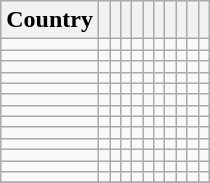<table class="wikitable">
<tr>
<th>Country</th>
<th></th>
<th></th>
<th></th>
<th></th>
<th></th>
<th></th>
<th></th>
<th></th>
<th></th>
<th></th>
</tr>
<tr>
<td></td>
<td></td>
<td></td>
<td></td>
<td></td>
<td></td>
<td></td>
<td></td>
<td></td>
<td></td>
<td></td>
</tr>
<tr>
<td></td>
<td></td>
<td></td>
<td></td>
<td></td>
<td></td>
<td></td>
<td></td>
<td></td>
<td></td>
<td></td>
</tr>
<tr>
<td></td>
<td></td>
<td></td>
<td></td>
<td></td>
<td></td>
<td></td>
<td></td>
<td></td>
<td></td>
<td></td>
</tr>
<tr>
<td></td>
<td></td>
<td></td>
<td></td>
<td></td>
<td></td>
<td></td>
<td></td>
<td></td>
<td></td>
<td></td>
</tr>
<tr>
<td></td>
<td></td>
<td></td>
<td></td>
<td></td>
<td></td>
<td></td>
<td></td>
<td></td>
<td></td>
<td></td>
</tr>
<tr>
<td></td>
<td></td>
<td></td>
<td></td>
<td></td>
<td></td>
<td></td>
<td></td>
<td></td>
<td></td>
<td></td>
</tr>
<tr>
<td></td>
<td></td>
<td></td>
<td></td>
<td></td>
<td></td>
<td></td>
<td></td>
<td></td>
<td></td>
<td></td>
</tr>
<tr>
<td></td>
<td></td>
<td></td>
<td></td>
<td></td>
<td></td>
<td></td>
<td></td>
<td></td>
<td></td>
<td></td>
</tr>
<tr>
<td></td>
<td></td>
<td></td>
<td></td>
<td></td>
<td></td>
<td></td>
<td></td>
<td></td>
<td></td>
<td></td>
</tr>
<tr>
<td></td>
<td></td>
<td></td>
<td></td>
<td></td>
<td></td>
<td></td>
<td></td>
<td></td>
<td></td>
<td></td>
</tr>
<tr>
<td></td>
<td></td>
<td></td>
<td></td>
<td></td>
<td></td>
<td></td>
<td></td>
<td></td>
<td></td>
<td></td>
</tr>
<tr>
<td></td>
<td></td>
<td></td>
<td></td>
<td></td>
<td></td>
<td></td>
<td></td>
<td></td>
<td></td>
<td></td>
</tr>
<tr>
<td></td>
<td></td>
<td></td>
<td></td>
<td></td>
<td></td>
<td></td>
<td></td>
<td></td>
<td></td>
<td></td>
</tr>
<tr>
</tr>
</table>
